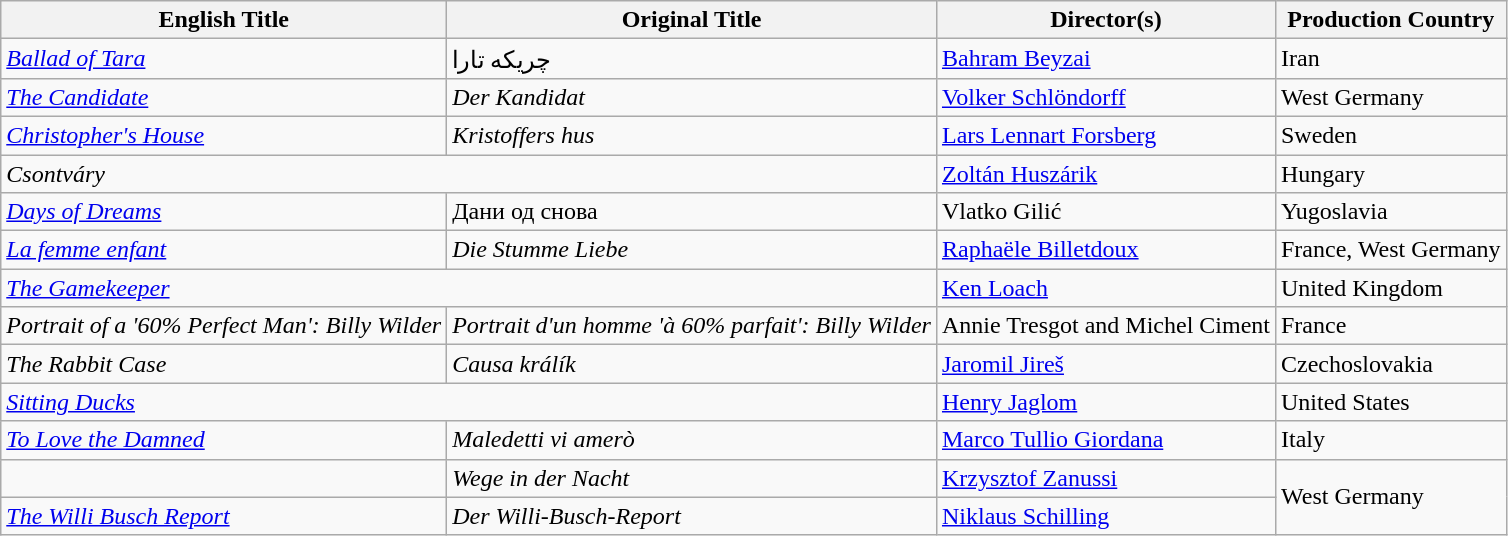<table class="wikitable">
<tr>
<th>English Title</th>
<th>Original Title</th>
<th>Director(s)</th>
<th>Production Country</th>
</tr>
<tr>
<td><em><a href='#'>Ballad of Tara</a></em></td>
<td>چریکه تارا</td>
<td><a href='#'>Bahram Beyzai</a></td>
<td>Iran</td>
</tr>
<tr>
<td><em><a href='#'>The Candidate</a></em></td>
<td><em>Der Kandidat</em></td>
<td><a href='#'>Volker Schlöndorff</a></td>
<td>West Germany</td>
</tr>
<tr>
<td><em><a href='#'>Christopher's House</a></em></td>
<td><em>Kristoffers hus</em></td>
<td><a href='#'>Lars Lennart Forsberg</a></td>
<td>Sweden</td>
</tr>
<tr>
<td colspan="2"><em>Csontváry</em></td>
<td><a href='#'>Zoltán Huszárik</a></td>
<td>Hungary</td>
</tr>
<tr>
<td><em><a href='#'>Days of Dreams</a></em></td>
<td>Дани од снова</td>
<td>Vlatko Gilić</td>
<td>Yugoslavia</td>
</tr>
<tr>
<td><em><a href='#'>La femme enfant</a></em></td>
<td><em>Die Stumme Liebe</em></td>
<td><a href='#'>Raphaële Billetdoux</a></td>
<td>France, West Germany</td>
</tr>
<tr>
<td colspan="2"><em><a href='#'>The Gamekeeper</a></em></td>
<td><a href='#'>Ken Loach</a></td>
<td>United Kingdom</td>
</tr>
<tr>
<td><em>Portrait of a '60% Perfect Man': Billy Wilder</em></td>
<td><em>Portrait d'un homme 'à 60% parfait': Billy Wilder</em></td>
<td>Annie Tresgot and Michel Ciment</td>
<td>France</td>
</tr>
<tr>
<td><em>The Rabbit Case</em></td>
<td><em>Causa králík</em></td>
<td><a href='#'>Jaromil Jireš</a></td>
<td>Czechoslovakia</td>
</tr>
<tr>
<td colspan="2"><em><a href='#'>Sitting Ducks</a></em></td>
<td><a href='#'>Henry Jaglom</a></td>
<td>United States</td>
</tr>
<tr>
<td><em><a href='#'>To Love the Damned</a></em></td>
<td><em>Maledetti vi amerò</em></td>
<td><a href='#'>Marco Tullio Giordana</a></td>
<td>Italy</td>
</tr>
<tr>
<td><em></em></td>
<td><em>Wege in der Nacht</em></td>
<td><a href='#'>Krzysztof Zanussi</a></td>
<td rowspan="2">West Germany</td>
</tr>
<tr>
<td><em><a href='#'>The Willi Busch Report</a></em></td>
<td><em>Der Willi-Busch-Report</em></td>
<td><a href='#'>Niklaus Schilling</a></td>
</tr>
</table>
